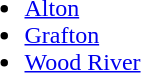<table>
<tr valign="top">
<td><br><ul><li><a href='#'>Alton</a></li><li><a href='#'>Grafton</a></li><li><a href='#'>Wood River</a></li></ul></td>
</tr>
</table>
